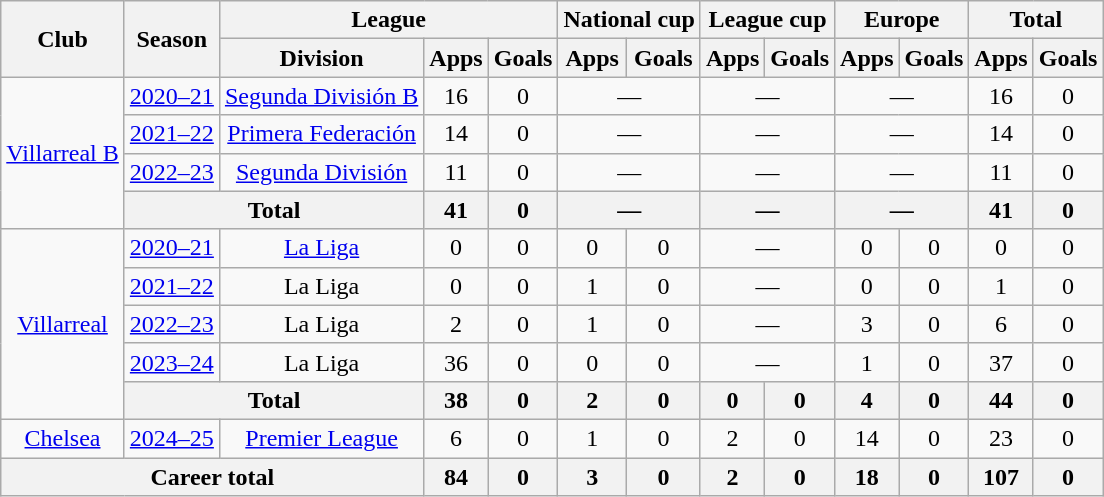<table class="wikitable" style="text-align:center">
<tr>
<th rowspan="2">Club</th>
<th rowspan="2">Season</th>
<th colspan="3">League</th>
<th colspan="2">National cup</th>
<th colspan="2">League cup</th>
<th colspan="2">Europe</th>
<th colspan="2">Total</th>
</tr>
<tr>
<th>Division</th>
<th>Apps</th>
<th>Goals</th>
<th>Apps</th>
<th>Goals</th>
<th>Apps</th>
<th>Goals</th>
<th>Apps</th>
<th>Goals</th>
<th>Apps</th>
<th>Goals</th>
</tr>
<tr>
<td rowspan="4"><a href='#'>Villarreal B</a></td>
<td><a href='#'>2020–21</a></td>
<td><a href='#'>Segunda División B</a></td>
<td>16</td>
<td>0</td>
<td colspan="2">—</td>
<td colspan="2">—</td>
<td colspan="2">—</td>
<td>16</td>
<td>0</td>
</tr>
<tr>
<td><a href='#'>2021–22</a></td>
<td><a href='#'>Primera Federación</a></td>
<td>14</td>
<td>0</td>
<td colspan="2">—</td>
<td colspan="2">—</td>
<td colspan="2">—</td>
<td>14</td>
<td>0</td>
</tr>
<tr>
<td><a href='#'>2022–23</a></td>
<td><a href='#'>Segunda División</a></td>
<td>11</td>
<td>0</td>
<td colspan="2">—</td>
<td colspan="2">—</td>
<td colspan="2">—</td>
<td>11</td>
<td>0</td>
</tr>
<tr>
<th colspan="2">Total</th>
<th>41</th>
<th>0</th>
<th colspan="2">—</th>
<th colspan="2">—</th>
<th colspan="2">—</th>
<th>41</th>
<th>0</th>
</tr>
<tr>
<td rowspan="5"><a href='#'>Villarreal</a></td>
<td><a href='#'>2020–21</a></td>
<td><a href='#'>La Liga</a></td>
<td>0</td>
<td>0</td>
<td>0</td>
<td>0</td>
<td colspan="2">—</td>
<td>0</td>
<td>0</td>
<td>0</td>
<td>0</td>
</tr>
<tr>
<td><a href='#'>2021–22</a></td>
<td>La Liga</td>
<td>0</td>
<td>0</td>
<td>1</td>
<td>0</td>
<td colspan="2">—</td>
<td>0</td>
<td>0</td>
<td>1</td>
<td>0</td>
</tr>
<tr>
<td><a href='#'>2022–23</a></td>
<td>La Liga</td>
<td>2</td>
<td>0</td>
<td>1</td>
<td>0</td>
<td colspan="2">—</td>
<td>3</td>
<td>0</td>
<td>6</td>
<td>0</td>
</tr>
<tr>
<td><a href='#'>2023–24</a></td>
<td>La Liga</td>
<td>36</td>
<td>0</td>
<td>0</td>
<td>0</td>
<td colspan="2">—</td>
<td>1</td>
<td>0</td>
<td>37</td>
<td>0</td>
</tr>
<tr>
<th colspan="2">Total</th>
<th>38</th>
<th>0</th>
<th>2</th>
<th>0</th>
<th>0</th>
<th>0</th>
<th>4</th>
<th>0</th>
<th>44</th>
<th>0</th>
</tr>
<tr>
<td><a href='#'>Chelsea</a></td>
<td><a href='#'>2024–25</a></td>
<td><a href='#'>Premier League</a></td>
<td>6</td>
<td>0</td>
<td>1</td>
<td>0</td>
<td>2</td>
<td>0</td>
<td>14</td>
<td>0</td>
<td>23</td>
<td>0</td>
</tr>
<tr>
<th colspan="3">Career total</th>
<th>84</th>
<th>0</th>
<th>3</th>
<th>0</th>
<th>2</th>
<th>0</th>
<th>18</th>
<th>0</th>
<th>107</th>
<th>0</th>
</tr>
</table>
